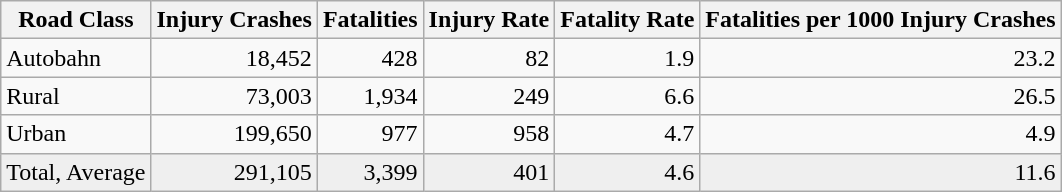<table class="wikitable sortable">
<tr>
<th>Road Class</th>
<th>Injury Crashes</th>
<th>Fatalities</th>
<th>Injury Rate</th>
<th>Fatality Rate</th>
<th>Fatalities per 1000 Injury Crashes</th>
</tr>
<tr>
<td>Autobahn</td>
<td align=right>18,452</td>
<td align=right>428</td>
<td align=right>82</td>
<td align=right>1.9</td>
<td align=right>23.2</td>
</tr>
<tr>
<td>Rural</td>
<td align=right>73,003</td>
<td align=right>1,934</td>
<td align=right>249</td>
<td align=right>6.6</td>
<td align=right>26.5</td>
</tr>
<tr>
<td>Urban</td>
<td align=right>199,650</td>
<td align=right>977</td>
<td align=right>958</td>
<td align=right>4.7</td>
<td align=right>4.9</td>
</tr>
<tr>
<td style="background: #efefef;">Total, Average</td>
<td style="background:#efefef; text-align:right;">291,105</td>
<td style="background:#efefef; text-align:right;">3,399</td>
<td style="background:#efefef; text-align:right;">401</td>
<td style="background:#efefef; text-align:right;">4.6</td>
<td style="background:#efefef; text-align:right;">11.6</td>
</tr>
</table>
